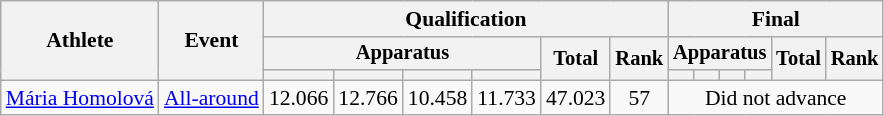<table class="wikitable" style="font-size:90%">
<tr>
<th rowspan=3>Athlete</th>
<th rowspan=3>Event</th>
<th colspan =6>Qualification</th>
<th colspan =6>Final</th>
</tr>
<tr style="font-size:95%">
<th colspan=4>Apparatus</th>
<th rowspan=2>Total</th>
<th rowspan=2>Rank</th>
<th colspan=4>Apparatus</th>
<th rowspan=2>Total</th>
<th rowspan=2>Rank</th>
</tr>
<tr style="font-size:95%">
<th></th>
<th></th>
<th></th>
<th></th>
<th></th>
<th></th>
<th></th>
<th></th>
</tr>
<tr align=center>
<td align=left><a href='#'>Mária Homolová</a></td>
<td align=left><a href='#'>All-around</a></td>
<td>12.066</td>
<td>12.766</td>
<td>10.458</td>
<td>11.733</td>
<td>47.023</td>
<td>57</td>
<td colspan=6>Did not advance</td>
</tr>
</table>
